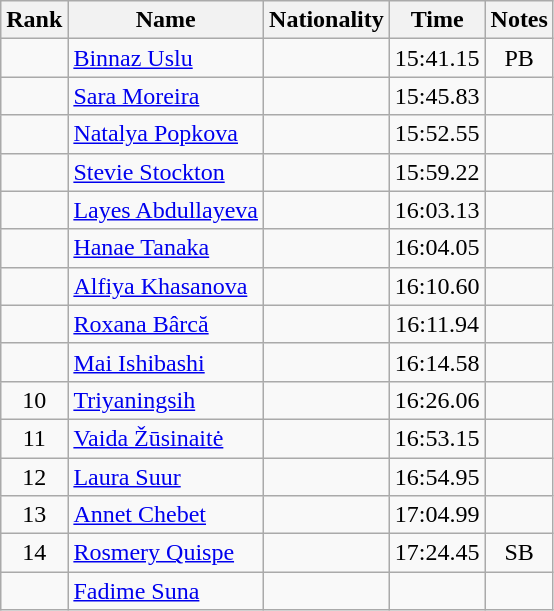<table class="wikitable sortable" style="text-align:center">
<tr>
<th>Rank</th>
<th>Name</th>
<th>Nationality</th>
<th>Time</th>
<th>Notes</th>
</tr>
<tr>
<td></td>
<td align=left><a href='#'>Binnaz Uslu</a></td>
<td align=left></td>
<td>15:41.15</td>
<td>PB</td>
</tr>
<tr>
<td></td>
<td align=left><a href='#'>Sara Moreira</a></td>
<td align=left></td>
<td>15:45.83</td>
<td></td>
</tr>
<tr>
<td></td>
<td align=left><a href='#'>Natalya Popkova</a></td>
<td align=left></td>
<td>15:52.55</td>
<td></td>
</tr>
<tr>
<td></td>
<td align=left><a href='#'>Stevie Stockton</a></td>
<td align=left></td>
<td>15:59.22</td>
<td></td>
</tr>
<tr>
<td></td>
<td align=left><a href='#'>Layes Abdullayeva</a></td>
<td align=left></td>
<td>16:03.13</td>
<td></td>
</tr>
<tr>
<td></td>
<td align=left><a href='#'>Hanae Tanaka</a></td>
<td align=left></td>
<td>16:04.05</td>
<td></td>
</tr>
<tr>
<td></td>
<td align=left><a href='#'>Alfiya Khasanova</a></td>
<td align=left></td>
<td>16:10.60</td>
<td></td>
</tr>
<tr>
<td></td>
<td align=left><a href='#'>Roxana Bârcă</a></td>
<td align=left></td>
<td>16:11.94</td>
<td></td>
</tr>
<tr>
<td></td>
<td align=left><a href='#'>Mai Ishibashi</a></td>
<td align=left></td>
<td>16:14.58</td>
<td></td>
</tr>
<tr>
<td>10</td>
<td align=left><a href='#'>Triyaningsih</a></td>
<td align=left></td>
<td>16:26.06</td>
<td></td>
</tr>
<tr>
<td>11</td>
<td align=left><a href='#'>Vaida Žūsinaitė</a></td>
<td align=left></td>
<td>16:53.15</td>
<td></td>
</tr>
<tr>
<td>12</td>
<td align=left><a href='#'>Laura Suur</a></td>
<td align=left></td>
<td>16:54.95</td>
<td></td>
</tr>
<tr>
<td>13</td>
<td align=left><a href='#'>Annet Chebet</a></td>
<td align=left></td>
<td>17:04.99</td>
<td></td>
</tr>
<tr>
<td>14</td>
<td align=left><a href='#'>Rosmery Quispe</a></td>
<td align=left></td>
<td>17:24.45</td>
<td>SB</td>
</tr>
<tr>
<td></td>
<td align=left><a href='#'>Fadime Suna</a></td>
<td align=left></td>
<td></td>
<td></td>
</tr>
</table>
